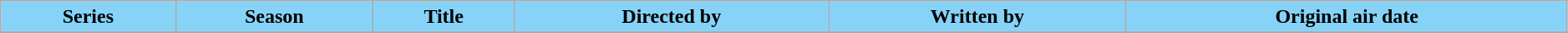<table class="wikitable plainrowheaders" style="width:99%;">
<tr style="color:black">
<th style="background: #87D3F8;">Series<br></th>
<th style="background: #87D3F8;">Season<br></th>
<th style="background: #87D3F8;">Title</th>
<th style="background: #87D3F8;">Directed by</th>
<th style="background: #87D3F8;">Written by</th>
<th style="background: #87D3F8;">Original air date</th>
</tr>
<tr>
</tr>
</table>
